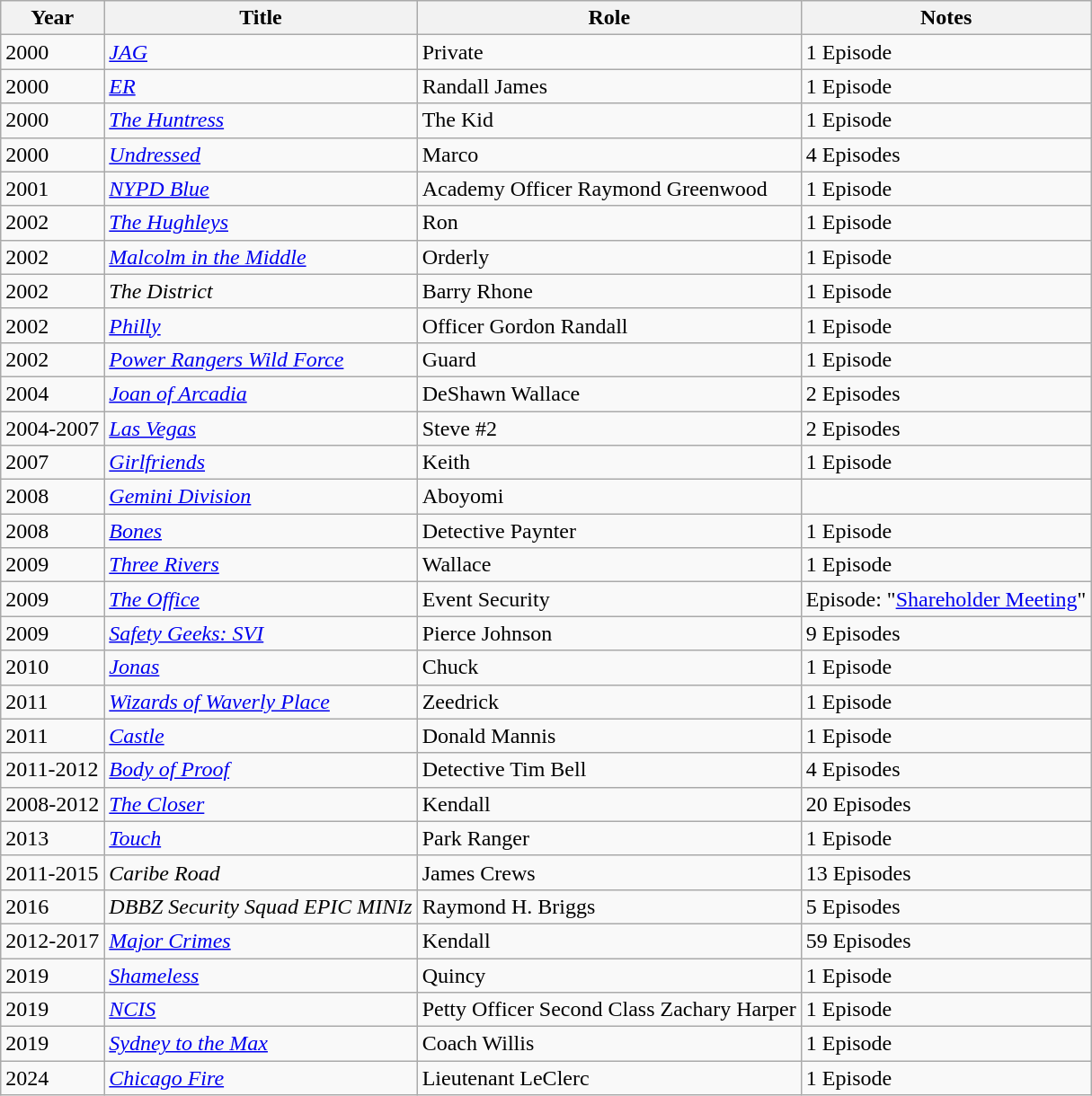<table class="wikitable sortable">
<tr>
<th>Year</th>
<th>Title</th>
<th>Role</th>
<th>Notes</th>
</tr>
<tr>
<td>2000</td>
<td><em><a href='#'>JAG</a></em></td>
<td>Private</td>
<td>1 Episode</td>
</tr>
<tr>
<td>2000</td>
<td><em><a href='#'>ER</a></em></td>
<td>Randall James</td>
<td>1 Episode</td>
</tr>
<tr>
<td>2000</td>
<td><em><a href='#'>The Huntress</a></em></td>
<td>The Kid</td>
<td>1 Episode</td>
</tr>
<tr>
<td>2000</td>
<td><em><a href='#'>Undressed</a></em></td>
<td>Marco</td>
<td>4 Episodes</td>
</tr>
<tr>
<td>2001</td>
<td><em><a href='#'>NYPD Blue</a></em></td>
<td>Academy Officer Raymond Greenwood</td>
<td>1 Episode</td>
</tr>
<tr>
<td>2002</td>
<td><em><a href='#'>The Hughleys</a></em></td>
<td>Ron</td>
<td>1 Episode</td>
</tr>
<tr>
<td>2002</td>
<td><em><a href='#'>Malcolm in the Middle</a></em></td>
<td>Orderly</td>
<td>1 Episode</td>
</tr>
<tr>
<td>2002</td>
<td><em>The District</em></td>
<td>Barry Rhone</td>
<td>1 Episode</td>
</tr>
<tr>
<td>2002</td>
<td><em><a href='#'>Philly</a></em></td>
<td>Officer Gordon Randall</td>
<td>1 Episode</td>
</tr>
<tr>
<td>2002</td>
<td><em><a href='#'>Power Rangers Wild Force</a></em></td>
<td>Guard</td>
<td>1 Episode</td>
</tr>
<tr>
<td>2004</td>
<td><em><a href='#'>Joan of Arcadia</a></em></td>
<td>DeShawn Wallace</td>
<td>2 Episodes</td>
</tr>
<tr>
<td>2004-2007</td>
<td><em><a href='#'>Las Vegas</a></em></td>
<td>Steve #2</td>
<td>2 Episodes</td>
</tr>
<tr>
<td>2007</td>
<td><em><a href='#'>Girlfriends</a></em></td>
<td>Keith</td>
<td>1 Episode</td>
</tr>
<tr>
<td>2008</td>
<td><em><a href='#'>Gemini Division</a></em></td>
<td>Aboyomi</td>
<td></td>
</tr>
<tr>
<td>2008</td>
<td><em><a href='#'>Bones</a></em></td>
<td>Detective Paynter</td>
<td>1 Episode</td>
</tr>
<tr>
<td>2009</td>
<td><em><a href='#'>Three Rivers</a></em></td>
<td>Wallace</td>
<td>1 Episode</td>
</tr>
<tr>
<td>2009</td>
<td><em><a href='#'>The Office</a></em></td>
<td>Event Security</td>
<td>Episode: "<a href='#'>Shareholder Meeting</a>"</td>
</tr>
<tr>
<td>2009</td>
<td><em><a href='#'>Safety Geeks: SVI</a></em></td>
<td>Pierce Johnson</td>
<td>9 Episodes</td>
</tr>
<tr>
<td>2010</td>
<td><em><a href='#'>Jonas</a></em></td>
<td>Chuck</td>
<td>1 Episode</td>
</tr>
<tr>
<td>2011</td>
<td><em><a href='#'>Wizards of Waverly Place</a></em></td>
<td>Zeedrick</td>
<td>1 Episode</td>
</tr>
<tr>
<td>2011</td>
<td><em><a href='#'>Castle</a></em></td>
<td>Donald Mannis</td>
<td>1 Episode</td>
</tr>
<tr>
<td>2011-2012</td>
<td><em><a href='#'>Body of Proof</a></em></td>
<td>Detective Tim Bell</td>
<td>4 Episodes</td>
</tr>
<tr>
<td>2008-2012</td>
<td><em><a href='#'>The Closer</a></em></td>
<td>Kendall</td>
<td>20 Episodes</td>
</tr>
<tr>
<td>2013</td>
<td><em><a href='#'>Touch</a></em></td>
<td>Park Ranger</td>
<td>1 Episode</td>
</tr>
<tr>
<td>2011-2015</td>
<td><em>Caribe Road</em></td>
<td>James Crews</td>
<td>13 Episodes</td>
</tr>
<tr>
<td>2016</td>
<td><em>DBBZ Security Squad EPIC MINIz</em></td>
<td>Raymond H. Briggs</td>
<td>5 Episodes</td>
</tr>
<tr>
<td>2012-2017</td>
<td><em><a href='#'>Major Crimes</a></em></td>
<td>Kendall</td>
<td>59 Episodes</td>
</tr>
<tr>
<td>2019</td>
<td><em><a href='#'>Shameless</a></em></td>
<td>Quincy</td>
<td>1 Episode</td>
</tr>
<tr>
<td>2019</td>
<td><em><a href='#'>NCIS</a></em></td>
<td>Petty Officer Second Class Zachary Harper</td>
<td>1 Episode</td>
</tr>
<tr>
<td>2019</td>
<td><em><a href='#'>Sydney to the Max</a></em></td>
<td>Coach Willis</td>
<td>1 Episode</td>
</tr>
<tr>
<td>2024</td>
<td><em><a href='#'>Chicago Fire</a></em></td>
<td>Lieutenant LeClerc</td>
<td>1 Episode</td>
</tr>
</table>
